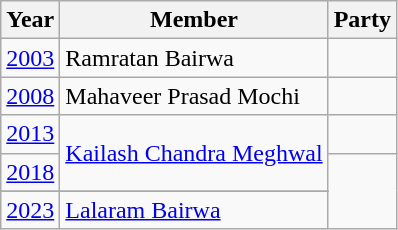<table class="wikitable sortable">
<tr>
<th>Year</th>
<th>Member</th>
<th colspan="2">Party</th>
</tr>
<tr>
<td><a href='#'>2003</a></td>
<td>Ramratan Bairwa</td>
<td></td>
</tr>
<tr>
<td><a href='#'>2008</a></td>
<td>Mahaveer Prasad Mochi</td>
<td></td>
</tr>
<tr>
<td><a href='#'>2013</a></td>
<td rowspan=2><a href='#'>Kailash Chandra Meghwal</a></td>
<td></td>
</tr>
<tr>
<td><a href='#'>2018</a></td>
</tr>
<tr>
</tr>
<tr>
<td><a href='#'>2023</a></td>
<td><a href='#'>Lalaram Bairwa</a></td>
</tr>
</table>
